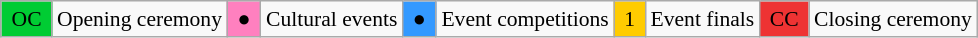<table class="wikitable"style="margin:0.5em auto; font-size:90%; position:relative;">
<tr>
<td bgcolor="#00cc33"> OC </td>
<td>Opening ceremony</td>
<td bgcolor="#ff80bf"> ● </td>
<td>Cultural events</td>
<td bgcolor="#3399ff"> ● </td>
<td>Event competitions</td>
<td bgcolor="#ffcc00"> 1 </td>
<td>Event finals</td>
<td bgcolor="#ee3333"> CC </td>
<td>Closing ceremony</td>
</tr>
</table>
